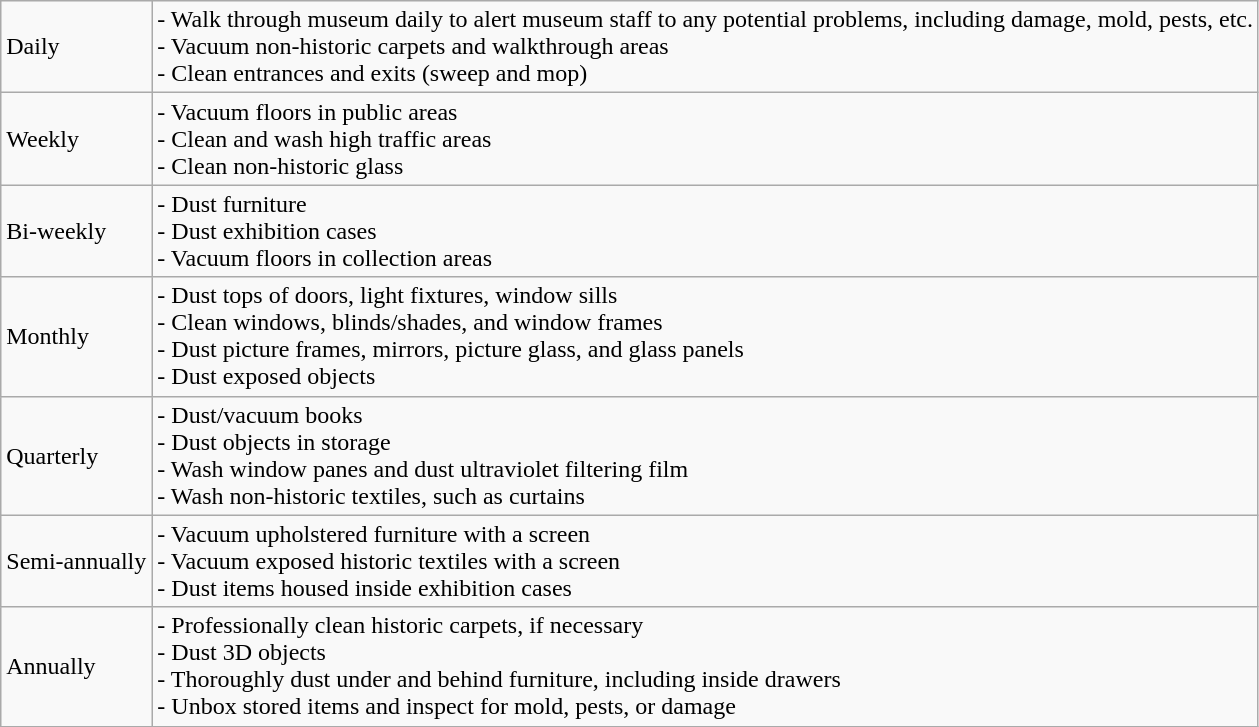<table class="wikitable">
<tr>
<td>Daily</td>
<td>- Walk through museum daily to alert museum staff to any potential problems, including damage, mold, pests, etc.<br>- Vacuum non-historic carpets and walkthrough areas<br>- Clean entrances and exits (sweep and mop)</td>
</tr>
<tr>
<td>Weekly</td>
<td>- Vacuum floors in public areas<br>- Clean and wash high traffic areas<br>- Clean non-historic glass</td>
</tr>
<tr>
<td>Bi-weekly</td>
<td>- Dust furniture<br>- Dust exhibition cases<br>- Vacuum floors in collection areas</td>
</tr>
<tr>
<td>Monthly</td>
<td>- Dust tops of doors, light fixtures, window sills<br>- Clean windows, blinds/shades, and window frames<br>- Dust picture frames, mirrors, picture glass, and glass panels<br>- Dust exposed objects</td>
</tr>
<tr>
<td>Quarterly</td>
<td>- Dust/vacuum books<br>- Dust objects in storage<br>- Wash window panes and dust ultraviolet filtering film<br>- Wash non-historic textiles, such as curtains</td>
</tr>
<tr>
<td>Semi-annually</td>
<td>- Vacuum upholstered furniture with a screen<br>- Vacuum exposed historic textiles with a screen<br>- Dust items housed inside exhibition cases</td>
</tr>
<tr>
<td>Annually</td>
<td>- Professionally clean historic carpets, if necessary<br>- Dust 3D objects<br>- Thoroughly dust under and behind furniture, including inside drawers<br>- Unbox stored items and inspect for mold, pests, or damage</td>
</tr>
</table>
